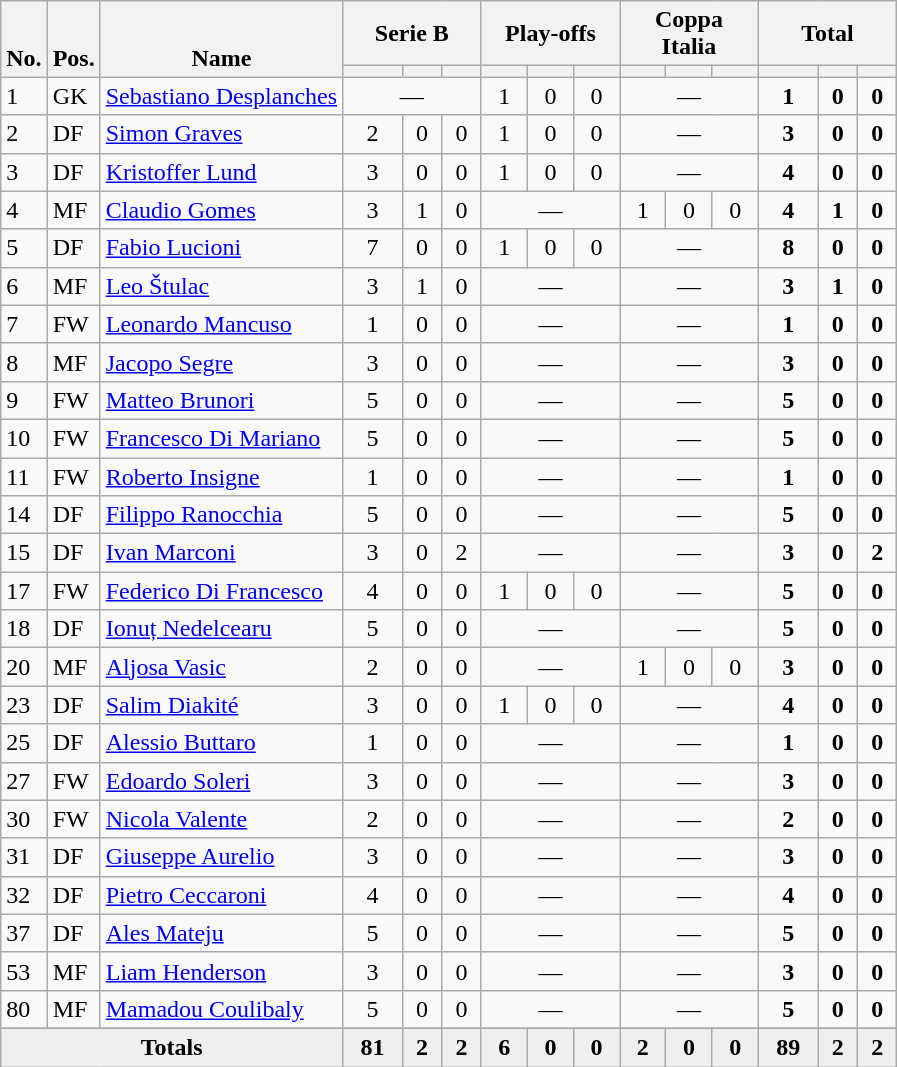<table class="wikitable sortable" style="text-align:center">
<tr>
<th rowspan="2" valign="bottom">No.</th>
<th rowspan="2" valign="bottom">Pos.</th>
<th rowspan="2" valign="bottom">Name</th>
<th colspan="3" width="85">Serie B</th>
<th colspan="3" width="85">Play-offs</th>
<th colspan="3" width="85">Coppa Italia</th>
<th colspan="3" width="85">Total</th>
</tr>
<tr>
<th></th>
<th></th>
<th></th>
<th></th>
<th></th>
<th></th>
<th></th>
<th></th>
<th></th>
<th></th>
<th></th>
<th></th>
</tr>
<tr>
<td align="left">1</td>
<td align="left">GK</td>
<td align="left"> <a href='#'>Sebastiano Desplanches</a></td>
<td colspan="3">—</td>
<td>1</td>
<td>0</td>
<td>0</td>
<td colspan="3">—</td>
<td><strong>1</strong></td>
<td><strong>0</strong></td>
<td><strong>0</strong></td>
</tr>
<tr>
<td align="left">2</td>
<td align="left">DF</td>
<td align="left"> <a href='#'>Simon Graves</a></td>
<td>2</td>
<td>0</td>
<td>0</td>
<td>1</td>
<td>0</td>
<td>0</td>
<td colspan="3">—</td>
<td><strong>3</strong></td>
<td><strong>0</strong></td>
<td><strong>0</strong></td>
</tr>
<tr>
<td align="left">3</td>
<td align="left">DF</td>
<td align="left"> <a href='#'>Kristoffer Lund</a></td>
<td>3</td>
<td>0</td>
<td>0</td>
<td>1</td>
<td>0</td>
<td>0</td>
<td colspan="3">—</td>
<td><strong>4</strong></td>
<td><strong>0</strong></td>
<td><strong>0</strong></td>
</tr>
<tr>
<td align="left">4</td>
<td align="left">MF</td>
<td align="left"> <a href='#'>Claudio Gomes</a></td>
<td>3</td>
<td>1</td>
<td>0</td>
<td colspan="3">—</td>
<td>1</td>
<td>0</td>
<td>0</td>
<td><strong>4</strong></td>
<td><strong>1</strong></td>
<td><strong>0</strong></td>
</tr>
<tr>
<td align="left">5</td>
<td align="left">DF</td>
<td align="left"> <a href='#'>Fabio Lucioni</a></td>
<td>7</td>
<td>0</td>
<td>0</td>
<td>1</td>
<td>0</td>
<td>0</td>
<td colspan="3">—</td>
<td><strong>8</strong></td>
<td><strong>0</strong></td>
<td><strong>0</strong></td>
</tr>
<tr>
<td align="left">6</td>
<td align="left">MF</td>
<td align="left"> <a href='#'>Leo Štulac</a></td>
<td>3</td>
<td>1</td>
<td>0</td>
<td colspan="3">—</td>
<td colspan="3">—</td>
<td><strong>3</strong></td>
<td><strong>1</strong></td>
<td><strong>0</strong></td>
</tr>
<tr>
<td align="left">7</td>
<td align="left">FW</td>
<td align="left"> <a href='#'>Leonardo Mancuso</a></td>
<td>1</td>
<td>0</td>
<td>0</td>
<td colspan="3">—</td>
<td colspan="3">—</td>
<td><strong>1</strong></td>
<td><strong>0</strong></td>
<td><strong>0</strong></td>
</tr>
<tr>
<td align="left">8</td>
<td align="left">MF</td>
<td align="left"> <a href='#'>Jacopo Segre</a></td>
<td>3</td>
<td>0</td>
<td>0</td>
<td colspan="3">—</td>
<td colspan="3">—</td>
<td><strong>3</strong></td>
<td><strong>0</strong></td>
<td><strong>0</strong></td>
</tr>
<tr>
<td align="left">9</td>
<td align="left">FW</td>
<td align="left"> <a href='#'>Matteo Brunori</a></td>
<td>5</td>
<td>0</td>
<td>0</td>
<td colspan="3">—</td>
<td colspan="3">—</td>
<td><strong>5</strong></td>
<td><strong>0</strong></td>
<td><strong>0</strong></td>
</tr>
<tr>
<td align="left">10</td>
<td align="left">FW</td>
<td align="left"> <a href='#'>Francesco Di Mariano</a></td>
<td>5</td>
<td>0</td>
<td>0</td>
<td colspan="3">—</td>
<td colspan="3">—</td>
<td><strong>5</strong></td>
<td><strong>0</strong></td>
<td><strong>0</strong></td>
</tr>
<tr>
<td align="left">11</td>
<td align="left">FW</td>
<td align="left"> <a href='#'>Roberto Insigne</a></td>
<td>1</td>
<td>0</td>
<td>0</td>
<td colspan="3">—</td>
<td colspan="3">—</td>
<td><strong>1</strong></td>
<td><strong>0</strong></td>
<td><strong>0</strong></td>
</tr>
<tr>
<td align="left">14</td>
<td align="left">DF</td>
<td align="left"> <a href='#'>Filippo Ranocchia</a></td>
<td>5</td>
<td>0</td>
<td>0</td>
<td colspan="3">—</td>
<td colspan="3">—</td>
<td><strong>5</strong></td>
<td><strong>0</strong></td>
<td><strong>0</strong></td>
</tr>
<tr>
<td align="left">15</td>
<td align="left">DF</td>
<td align="left"> <a href='#'>Ivan Marconi</a></td>
<td>3</td>
<td>0</td>
<td>2</td>
<td colspan="3">—</td>
<td colspan="3">—</td>
<td><strong>3</strong></td>
<td><strong>0</strong></td>
<td><strong>2</strong></td>
</tr>
<tr>
<td align="left">17</td>
<td align="left">FW</td>
<td align="left"> <a href='#'>Federico Di Francesco</a></td>
<td>4</td>
<td>0</td>
<td>0</td>
<td>1</td>
<td>0</td>
<td>0</td>
<td colspan="3">—</td>
<td><strong>5</strong></td>
<td><strong>0</strong></td>
<td><strong>0</strong></td>
</tr>
<tr>
<td align="left">18</td>
<td align="left">DF</td>
<td align="left"> <a href='#'>Ionuț Nedelcearu</a></td>
<td>5</td>
<td>0</td>
<td>0</td>
<td colspan="3">—</td>
<td colspan="3">—</td>
<td><strong>5</strong></td>
<td><strong>0</strong></td>
<td><strong>0</strong></td>
</tr>
<tr>
<td align="left">20</td>
<td align="left">MF</td>
<td align="left"> <a href='#'>Aljosa Vasic</a></td>
<td>2</td>
<td>0</td>
<td>0</td>
<td colspan="3">—</td>
<td>1</td>
<td>0</td>
<td>0</td>
<td><strong>3</strong></td>
<td><strong>0</strong></td>
<td><strong>0</strong></td>
</tr>
<tr>
<td align="left">23</td>
<td align="left">DF</td>
<td align="left"> <a href='#'>Salim Diakité</a></td>
<td>3</td>
<td>0</td>
<td>0</td>
<td>1</td>
<td>0</td>
<td>0</td>
<td colspan="3">—</td>
<td><strong>4</strong></td>
<td><strong>0</strong></td>
<td><strong>0</strong></td>
</tr>
<tr>
<td align="left">25</td>
<td align="left">DF</td>
<td align="left"> <a href='#'>Alessio Buttaro</a></td>
<td>1</td>
<td>0</td>
<td>0</td>
<td colspan="3">—</td>
<td colspan="3">—</td>
<td><strong>1</strong></td>
<td><strong>0</strong></td>
<td><strong>0</strong></td>
</tr>
<tr>
<td align="left">27</td>
<td align="left">FW</td>
<td align="left"> <a href='#'>Edoardo Soleri</a></td>
<td>3</td>
<td>0</td>
<td>0</td>
<td colspan="3">—</td>
<td colspan="3">—</td>
<td><strong>3</strong></td>
<td><strong>0</strong></td>
<td><strong>0</strong></td>
</tr>
<tr>
<td align="left">30</td>
<td align="left">FW</td>
<td align="left"> <a href='#'>Nicola Valente</a></td>
<td>2</td>
<td>0</td>
<td>0</td>
<td colspan="3">—</td>
<td colspan="3">—</td>
<td><strong>2</strong></td>
<td><strong>0</strong></td>
<td><strong>0</strong></td>
</tr>
<tr>
<td align="left">31</td>
<td align="left">DF</td>
<td align="left"> <a href='#'>Giuseppe Aurelio</a></td>
<td>3</td>
<td>0</td>
<td>0</td>
<td colspan="3">—</td>
<td colspan="3">—</td>
<td><strong>3</strong></td>
<td><strong>0</strong></td>
<td><strong>0</strong></td>
</tr>
<tr>
<td align="left">32</td>
<td align="left">DF</td>
<td align="left"> <a href='#'>Pietro Ceccaroni</a></td>
<td>4</td>
<td>0</td>
<td>0</td>
<td colspan="3">—</td>
<td colspan="3">—</td>
<td><strong>4</strong></td>
<td><strong>0</strong></td>
<td><strong>0</strong></td>
</tr>
<tr>
<td align="left">37</td>
<td align="left">DF</td>
<td align="left"> <a href='#'>Ales Mateju</a></td>
<td>5</td>
<td>0</td>
<td>0</td>
<td colspan="3">—</td>
<td colspan="3">—</td>
<td><strong>5</strong></td>
<td><strong>0</strong></td>
<td><strong>0</strong></td>
</tr>
<tr>
<td align="left">53</td>
<td align="left">MF</td>
<td align="left"> <a href='#'>Liam Henderson</a></td>
<td>3</td>
<td>0</td>
<td>0</td>
<td colspan="3">—</td>
<td colspan="3">—</td>
<td><strong>3</strong></td>
<td><strong>0</strong></td>
<td><strong>0</strong></td>
</tr>
<tr>
<td align="left">80</td>
<td align="left">MF</td>
<td align="left"> <a href='#'>Mamadou Coulibaly</a></td>
<td>5</td>
<td>0</td>
<td>0</td>
<td colspan="3">—</td>
<td colspan="3">—</td>
<td><strong>5</strong></td>
<td><strong>0</strong></td>
<td><strong>0</strong></td>
</tr>
<tr>
</tr>
<tr bgcolor="#EFEFEF">
<td colspan="3"><strong>Totals</strong></td>
<td><strong>81</strong></td>
<td><strong>2</strong></td>
<td><strong>2</strong></td>
<td><strong>6</strong></td>
<td><strong>0</strong></td>
<td><strong>0</strong></td>
<td><strong>2</strong></td>
<td><strong>0</strong></td>
<td><strong>0</strong></td>
<td><strong>89</strong></td>
<td><strong>2</strong></td>
<td><strong>2</strong></td>
</tr>
</table>
